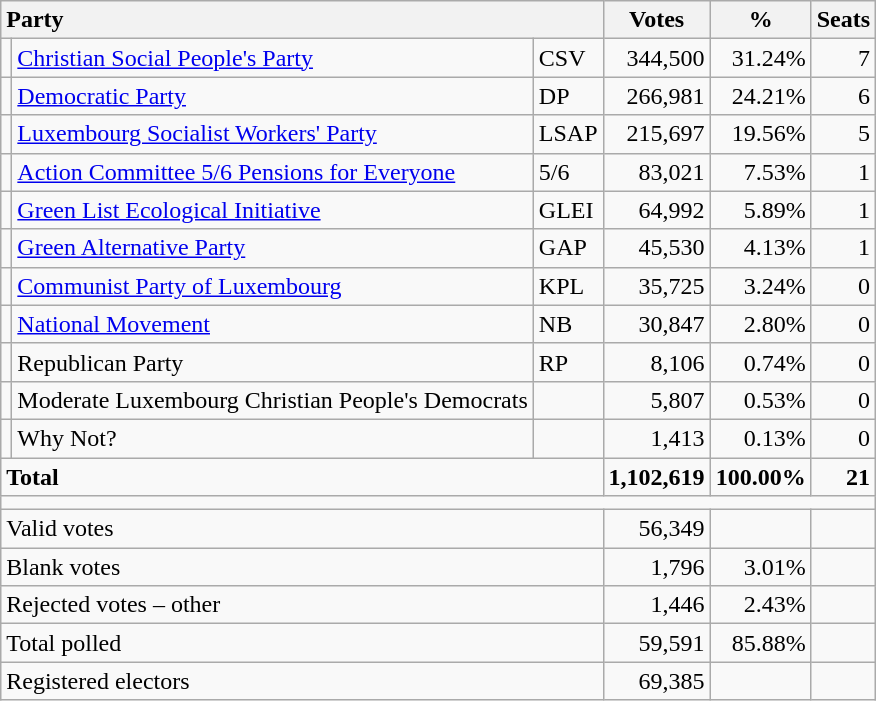<table class="wikitable" border="1" style="text-align:right;">
<tr>
<th style="text-align:left;" valign=bottom colspan=3>Party</th>
<th align=center valign=bottom width="50">Votes</th>
<th align=center valign=bottom width="50">%</th>
<th align=center>Seats</th>
</tr>
<tr>
<td></td>
<td align=left><a href='#'>Christian Social People's Party</a></td>
<td align=left>CSV</td>
<td>344,500</td>
<td>31.24%</td>
<td>7</td>
</tr>
<tr>
<td></td>
<td align=left><a href='#'>Democratic Party</a></td>
<td align=left>DP</td>
<td>266,981</td>
<td>24.21%</td>
<td>6</td>
</tr>
<tr>
<td></td>
<td align=left><a href='#'>Luxembourg Socialist Workers' Party</a></td>
<td align=left>LSAP</td>
<td>215,697</td>
<td>19.56%</td>
<td>5</td>
</tr>
<tr>
<td></td>
<td align=left><a href='#'>Action Committee 5/6 Pensions for Everyone</a></td>
<td align=left>5/6</td>
<td>83,021</td>
<td>7.53%</td>
<td>1</td>
</tr>
<tr>
<td></td>
<td align=left><a href='#'>Green List Ecological Initiative</a></td>
<td align=left>GLEI</td>
<td>64,992</td>
<td>5.89%</td>
<td>1</td>
</tr>
<tr>
<td></td>
<td align=left><a href='#'>Green Alternative Party</a></td>
<td align=left>GAP</td>
<td>45,530</td>
<td>4.13%</td>
<td>1</td>
</tr>
<tr>
<td></td>
<td align=left><a href='#'>Communist Party of Luxembourg</a></td>
<td align=left>KPL</td>
<td>35,725</td>
<td>3.24%</td>
<td>0</td>
</tr>
<tr>
<td></td>
<td align=left><a href='#'>National Movement</a></td>
<td align=left>NB</td>
<td>30,847</td>
<td>2.80%</td>
<td>0</td>
</tr>
<tr>
<td></td>
<td align=left>Republican Party</td>
<td align=left>RP</td>
<td>8,106</td>
<td>0.74%</td>
<td>0</td>
</tr>
<tr>
<td></td>
<td align=left>Moderate Luxembourg Christian People's Democrats</td>
<td align=left></td>
<td>5,807</td>
<td>0.53%</td>
<td>0</td>
</tr>
<tr>
<td></td>
<td align=left>Why Not?</td>
<td align=left></td>
<td>1,413</td>
<td>0.13%</td>
<td>0</td>
</tr>
<tr style="font-weight:bold">
<td align=left colspan=3>Total</td>
<td>1,102,619</td>
<td>100.00%</td>
<td>21</td>
</tr>
<tr>
<td colspan=6 height="2"></td>
</tr>
<tr>
<td align=left colspan=3>Valid votes</td>
<td>56,349</td>
<td></td>
<td></td>
</tr>
<tr>
<td align=left colspan=3>Blank votes</td>
<td>1,796</td>
<td>3.01%</td>
<td></td>
</tr>
<tr>
<td align=left colspan=3>Rejected votes – other</td>
<td>1,446</td>
<td>2.43%</td>
<td></td>
</tr>
<tr>
<td align=left colspan=3>Total polled</td>
<td>59,591</td>
<td>85.88%</td>
<td></td>
</tr>
<tr>
<td align=left colspan=3>Registered electors</td>
<td>69,385</td>
<td></td>
<td></td>
</tr>
</table>
